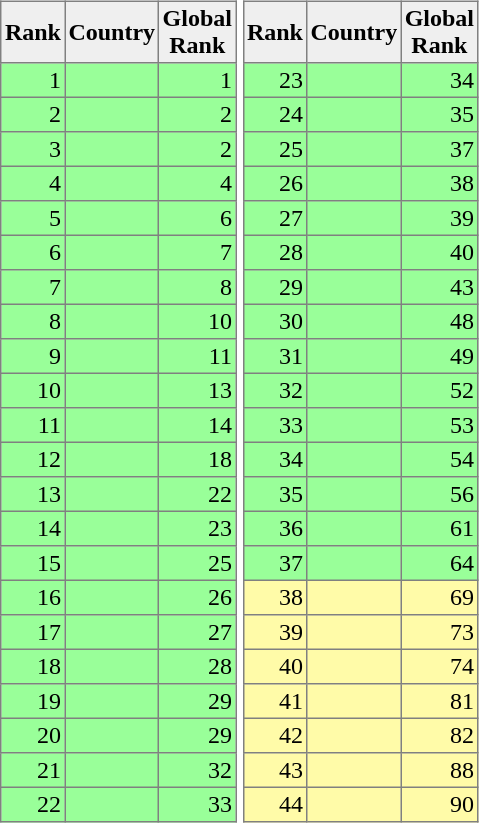<table style="float:right;">
<tr>
<td valign="top"><br><table border="1" cellpadding="2" cellspacing="0" style="text-align:right; border-collapse:collapse;">
<tr bgcolor="#efefef" style="text-align:center;">
<th>Rank</th>
<th>Country</th>
<th>Global<br>Rank</th>
</tr>
<tr bgcolor="#99ff99">
<td>1</td>
<td align="left"></td>
<td>1</td>
</tr>
<tr bgcolor="#99ff99">
<td>2</td>
<td align="left"></td>
<td>2</td>
</tr>
<tr bgcolor="#99ff99">
<td>3</td>
<td align="left"></td>
<td>2</td>
</tr>
<tr bgcolor="#99ff99">
<td>4</td>
<td align="left"></td>
<td>4</td>
</tr>
<tr bgcolor="#99ff99">
<td>5</td>
<td align="left"></td>
<td>6</td>
</tr>
<tr bgcolor="#99ff99">
<td>6</td>
<td align="left"></td>
<td>7</td>
</tr>
<tr bgcolor="#99ff99">
<td>7</td>
<td align="left"></td>
<td>8</td>
</tr>
<tr bgcolor="#99ff99">
<td>8</td>
<td align="left"></td>
<td>10</td>
</tr>
<tr bgcolor="#99ff99">
<td>9</td>
<td align="left"></td>
<td>11</td>
</tr>
<tr bgcolor="#99ff99">
<td>10</td>
<td align="left"></td>
<td>13</td>
</tr>
<tr bgcolor="#99ff99">
<td>11</td>
<td align="left"></td>
<td>14</td>
</tr>
<tr bgcolor="#99ff99">
<td>12</td>
<td align="left"></td>
<td>18</td>
</tr>
<tr bgcolor="#99ff99">
<td>13</td>
<td align="left"></td>
<td>22</td>
</tr>
<tr bgcolor="#99ff99">
<td>14</td>
<td align="left"></td>
<td>23</td>
</tr>
<tr bgcolor="#99ff99">
<td>15</td>
<td align="left"></td>
<td>25</td>
</tr>
<tr bgcolor="#99ff99">
<td>16</td>
<td align="left"></td>
<td>26</td>
</tr>
<tr bgcolor="#99ff99">
<td>17</td>
<td align="left"></td>
<td>27</td>
</tr>
<tr bgcolor="#99ff99">
<td>18</td>
<td align="left"></td>
<td>28</td>
</tr>
<tr bgcolor="#99ff99">
<td>19</td>
<td align="left"></td>
<td>29</td>
</tr>
<tr bgcolor="#99ff99">
<td>20</td>
<td align="left"></td>
<td>29</td>
</tr>
<tr bgcolor="#99ff99">
<td>21</td>
<td align="left"></td>
<td>32</td>
</tr>
<tr bgcolor="#99ff99">
<td>22</td>
<td align="left"></td>
<td>33</td>
</tr>
</table>
</td>
<td valign="top"><br><table border="1" cellpadding="2" cellspacing="0" style="text-align:right; border-collapse:collapse; auto">
<tr bgcolor="#efefef" style="text-align:center;">
<th>Rank</th>
<th>Country</th>
<th>Global<br>Rank</th>
</tr>
<tr bgcolor="#99ff99">
<td>23</td>
<td align="left"></td>
<td>34</td>
</tr>
<tr bgcolor="#99ff99">
<td>24</td>
<td align="left"></td>
<td>35</td>
</tr>
<tr bgcolor="#99ff99">
<td>25</td>
<td align="left"></td>
<td>37</td>
</tr>
<tr bgcolor="#99ff99">
<td>26</td>
<td align="left"></td>
<td>38</td>
</tr>
<tr bgcolor="#99ff99">
<td>27</td>
<td align="left"></td>
<td>39</td>
</tr>
<tr bgcolor="#99ff99">
<td>28</td>
<td align="left"></td>
<td>40</td>
</tr>
<tr bgcolor="#99ff99">
<td>29</td>
<td align="left"></td>
<td>43</td>
</tr>
<tr bgcolor="#99ff99">
<td>30</td>
<td align="left"></td>
<td>48</td>
</tr>
<tr bgcolor="#99ff99">
<td>31</td>
<td align="left"></td>
<td>49</td>
</tr>
<tr bgcolor="#99ff99">
<td>32</td>
<td align="left"></td>
<td>52</td>
</tr>
<tr bgcolor="#99ff99">
<td>33</td>
<td align="left"></td>
<td>53</td>
</tr>
<tr bgcolor="#99ff99">
<td>34</td>
<td align="left"></td>
<td>54</td>
</tr>
<tr bgcolor="#99ff99">
<td>35</td>
<td align="left"></td>
<td>56</td>
</tr>
<tr bgcolor="#99ff99">
<td>36</td>
<td align="left"></td>
<td>61</td>
</tr>
<tr bgcolor="#99ff99">
<td>37</td>
<td align="left"></td>
<td>64</td>
</tr>
<tr bgcolor="#FFFBA8">
<td>38</td>
<td align="left"></td>
<td>69</td>
</tr>
<tr bgcolor="#FFFBA8">
<td>39</td>
<td align="left"></td>
<td>73</td>
</tr>
<tr bgcolor="#FFFBA8">
<td>40</td>
<td align="left"></td>
<td>74</td>
</tr>
<tr bgcolor="#FFFBA8">
<td>41</td>
<td align="left"></td>
<td>81</td>
</tr>
<tr bgcolor="#FFFBA8">
<td>42</td>
<td align="left"></td>
<td>82</td>
</tr>
<tr bgcolor="#FFFBA8">
<td>43</td>
<td align="left"></td>
<td>88</td>
</tr>
<tr bgcolor="#FFFBA8">
<td>44</td>
<td align="left"></td>
<td>90</td>
</tr>
</table>
</td>
</tr>
</table>
